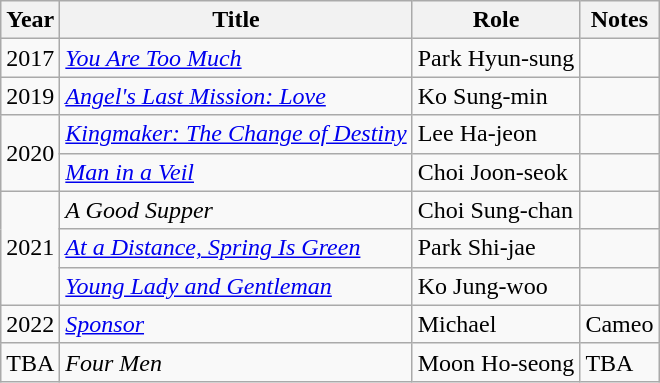<table class="wikitable">
<tr>
<th>Year</th>
<th>Title</th>
<th>Role</th>
<th>Notes</th>
</tr>
<tr>
<td>2017</td>
<td><em><a href='#'>You Are Too Much</a></em></td>
<td>Park Hyun-sung</td>
<td></td>
</tr>
<tr>
<td>2019</td>
<td><em><a href='#'>Angel's Last Mission: Love</a></em></td>
<td>Ko Sung-min</td>
<td></td>
</tr>
<tr>
<td rowspan="2">2020</td>
<td><em><a href='#'>Kingmaker: The Change of Destiny</a></em></td>
<td>Lee Ha-jeon</td>
<td></td>
</tr>
<tr>
<td><em><a href='#'>Man in a Veil</a></em></td>
<td>Choi Joon-seok</td>
<td></td>
</tr>
<tr>
<td rowspan="3">2021</td>
<td><em>A Good Supper</em></td>
<td>Choi Sung-chan</td>
<td></td>
</tr>
<tr>
<td><em><a href='#'>At a Distance, Spring Is Green</a></em></td>
<td>Park Shi-jae</td>
<td></td>
</tr>
<tr>
<td><em><a href='#'>Young Lady and Gentleman</a></em></td>
<td>Ko Jung-woo</td>
<td></td>
</tr>
<tr>
<td>2022</td>
<td><em><a href='#'>Sponsor</a></em></td>
<td>Michael</td>
<td>Cameo</td>
</tr>
<tr>
<td>TBA</td>
<td><em>Four Men</em></td>
<td>Moon Ho-seong</td>
<td>TBA</td>
</tr>
</table>
